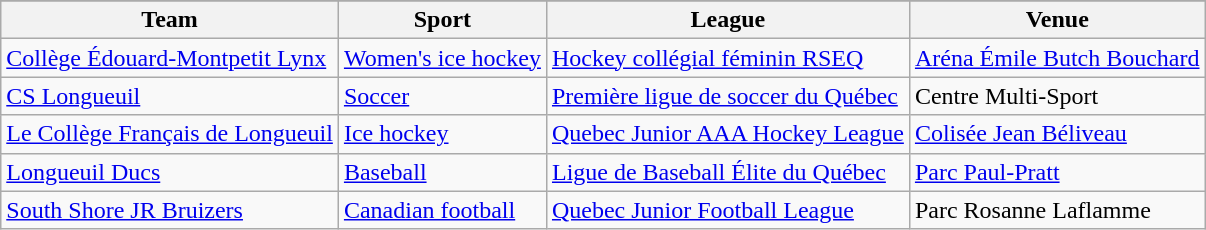<table class="wikitable">
<tr>
</tr>
<tr>
<th>Team</th>
<th>Sport</th>
<th>League</th>
<th>Venue</th>
</tr>
<tr>
<td><a href='#'>Collège Édouard-Montpetit Lynx</a></td>
<td><a href='#'>Women's ice hockey</a></td>
<td><a href='#'>Hockey collégial féminin RSEQ</a></td>
<td><a href='#'>Aréna Émile Butch Bouchard</a></td>
</tr>
<tr>
<td><a href='#'>CS Longueuil</a></td>
<td><a href='#'>Soccer</a></td>
<td><a href='#'>Première ligue de soccer du Québec</a></td>
<td>Centre Multi-Sport</td>
</tr>
<tr>
<td><a href='#'>Le Collège Français de Longueuil</a></td>
<td><a href='#'>Ice hockey</a></td>
<td><a href='#'>Quebec Junior AAA Hockey League</a></td>
<td><a href='#'>Colisée Jean Béliveau</a></td>
</tr>
<tr>
<td><a href='#'>Longueuil Ducs</a></td>
<td><a href='#'>Baseball</a></td>
<td><a href='#'>Ligue de Baseball Élite du Québec</a></td>
<td><a href='#'>Parc Paul-Pratt</a></td>
</tr>
<tr>
<td><a href='#'>South Shore JR Bruizers</a></td>
<td><a href='#'>Canadian football</a></td>
<td><a href='#'>Quebec Junior Football League</a></td>
<td>Parc Rosanne Laflamme</td>
</tr>
</table>
